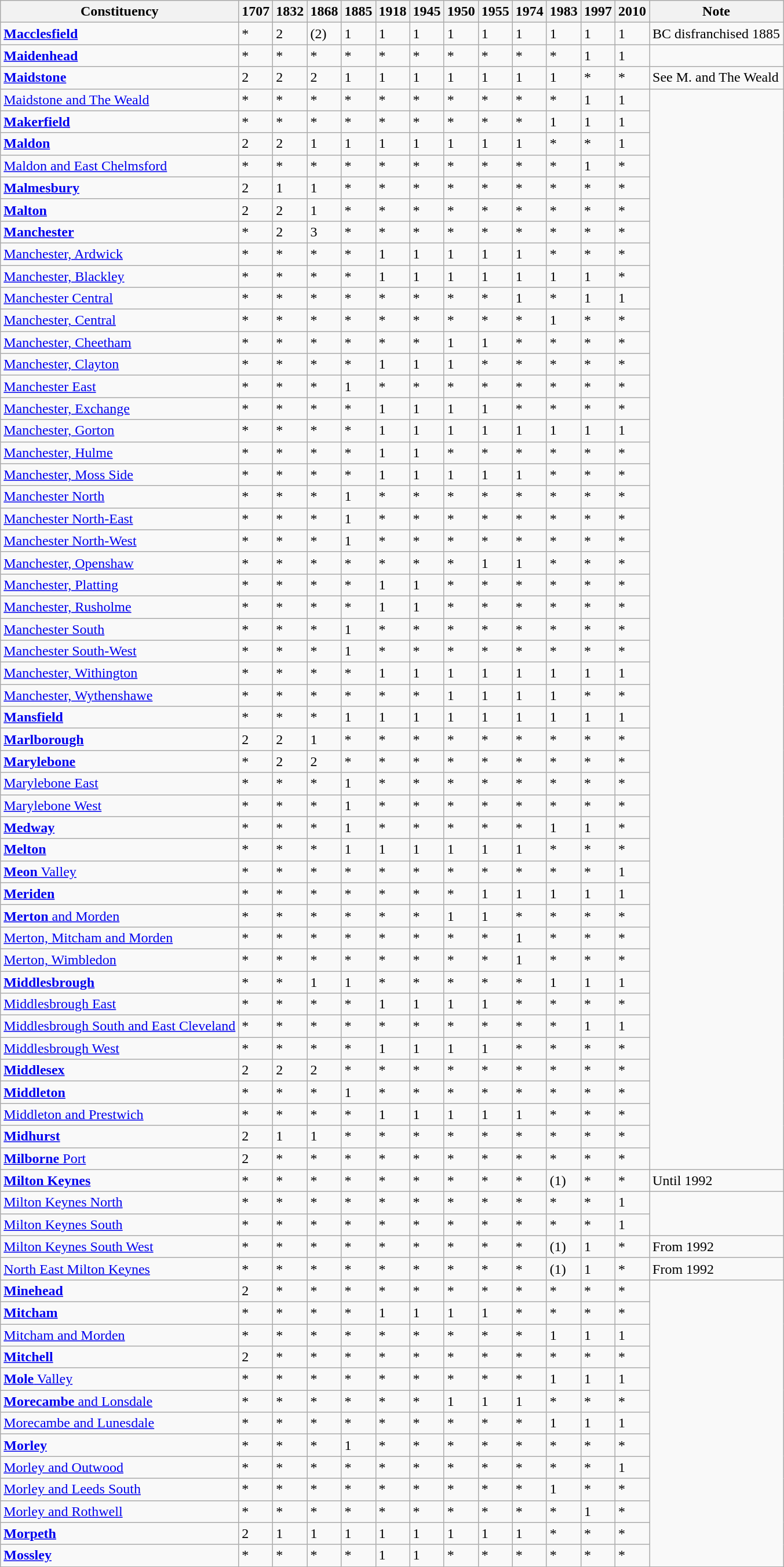<table class="wikitable">
<tr>
<th>Constituency</th>
<th>1707</th>
<th>1832</th>
<th>1868</th>
<th>1885</th>
<th>1918</th>
<th>1945</th>
<th>1950</th>
<th>1955</th>
<th>1974</th>
<th>1983</th>
<th>1997</th>
<th>2010</th>
<th>Note</th>
</tr>
<tr>
<td><strong><a href='#'>Macclesfield</a></strong></td>
<td>*</td>
<td>2</td>
<td>(2)</td>
<td>1</td>
<td>1</td>
<td>1</td>
<td>1</td>
<td>1</td>
<td>1</td>
<td>1</td>
<td>1</td>
<td>1</td>
<td>BC disfranchised 1885</td>
</tr>
<tr>
<td><strong><a href='#'>Maidenhead</a></strong></td>
<td>*</td>
<td>*</td>
<td>*</td>
<td>*</td>
<td>*</td>
<td>*</td>
<td>*</td>
<td>*</td>
<td>*</td>
<td>*</td>
<td>1</td>
<td>1</td>
</tr>
<tr>
<td><strong><a href='#'>Maidstone</a></strong></td>
<td>2</td>
<td>2</td>
<td>2</td>
<td>1</td>
<td>1</td>
<td>1</td>
<td>1</td>
<td>1</td>
<td>1</td>
<td>1</td>
<td>*</td>
<td>*</td>
<td>See M. and The Weald</td>
</tr>
<tr>
<td><a href='#'>Maidstone and The Weald</a></td>
<td>*</td>
<td>*</td>
<td>*</td>
<td>*</td>
<td>*</td>
<td>*</td>
<td>*</td>
<td>*</td>
<td>*</td>
<td>*</td>
<td>1</td>
<td>1</td>
</tr>
<tr>
<td><strong><a href='#'>Makerfield</a></strong></td>
<td>*</td>
<td>*</td>
<td>*</td>
<td>*</td>
<td>*</td>
<td>*</td>
<td>*</td>
<td>*</td>
<td>*</td>
<td>1</td>
<td>1</td>
<td>1</td>
</tr>
<tr>
<td><strong><a href='#'>Maldon</a></strong></td>
<td>2</td>
<td>2</td>
<td>1</td>
<td>1</td>
<td>1</td>
<td>1</td>
<td>1</td>
<td>1</td>
<td>1</td>
<td>*</td>
<td>*</td>
<td>1</td>
</tr>
<tr>
<td><a href='#'>Maldon and East Chelmsford</a></td>
<td>*</td>
<td>*</td>
<td>*</td>
<td>*</td>
<td>*</td>
<td>*</td>
<td>*</td>
<td>*</td>
<td>*</td>
<td>*</td>
<td>1</td>
<td>*</td>
</tr>
<tr>
<td><strong><a href='#'>Malmesbury</a></strong></td>
<td>2</td>
<td>1</td>
<td>1</td>
<td>*</td>
<td>*</td>
<td>*</td>
<td>*</td>
<td>*</td>
<td>*</td>
<td>*</td>
<td>*</td>
<td>*</td>
</tr>
<tr>
<td><strong><a href='#'>Malton</a></strong></td>
<td>2</td>
<td>2</td>
<td>1</td>
<td>*</td>
<td>*</td>
<td>*</td>
<td>*</td>
<td>*</td>
<td>*</td>
<td>*</td>
<td>*</td>
<td>*</td>
</tr>
<tr>
<td><strong><a href='#'>Manchester</a></strong></td>
<td>*</td>
<td>2</td>
<td>3</td>
<td>*</td>
<td>*</td>
<td>*</td>
<td>*</td>
<td>*</td>
<td>*</td>
<td>*</td>
<td>*</td>
<td>*</td>
</tr>
<tr>
<td><a href='#'>Manchester, Ardwick</a></td>
<td>*</td>
<td>*</td>
<td>*</td>
<td>*</td>
<td>1</td>
<td>1</td>
<td>1</td>
<td>1</td>
<td>1</td>
<td>*</td>
<td>*</td>
<td>*</td>
</tr>
<tr>
<td><a href='#'>Manchester, Blackley</a></td>
<td>*</td>
<td>*</td>
<td>*</td>
<td>*</td>
<td>1</td>
<td>1</td>
<td>1</td>
<td>1</td>
<td>1</td>
<td>1</td>
<td>1</td>
<td>*</td>
</tr>
<tr>
<td><a href='#'>Manchester Central</a></td>
<td>*</td>
<td>*</td>
<td>*</td>
<td>*</td>
<td>*</td>
<td>*</td>
<td>*</td>
<td>*</td>
<td>1</td>
<td>*</td>
<td>1</td>
<td>1</td>
</tr>
<tr>
<td><a href='#'>Manchester, Central</a></td>
<td>*</td>
<td>*</td>
<td>*</td>
<td>*</td>
<td>*</td>
<td>*</td>
<td>*</td>
<td>*</td>
<td>*</td>
<td>1</td>
<td>*</td>
<td>*</td>
</tr>
<tr>
<td><a href='#'>Manchester, Cheetham</a></td>
<td>*</td>
<td>*</td>
<td>*</td>
<td>*</td>
<td>*</td>
<td>*</td>
<td>1</td>
<td>1</td>
<td>*</td>
<td>*</td>
<td>*</td>
<td>*</td>
</tr>
<tr>
<td><a href='#'>Manchester, Clayton</a></td>
<td>*</td>
<td>*</td>
<td>*</td>
<td>*</td>
<td>1</td>
<td>1</td>
<td>1</td>
<td>*</td>
<td>*</td>
<td>*</td>
<td>*</td>
<td>*</td>
</tr>
<tr>
<td><a href='#'>Manchester East</a></td>
<td>*</td>
<td>*</td>
<td>*</td>
<td>1</td>
<td>*</td>
<td>*</td>
<td>*</td>
<td>*</td>
<td>*</td>
<td>*</td>
<td>*</td>
<td>*</td>
</tr>
<tr>
<td><a href='#'>Manchester, Exchange</a></td>
<td>*</td>
<td>*</td>
<td>*</td>
<td>*</td>
<td>1</td>
<td>1</td>
<td>1</td>
<td>1</td>
<td>*</td>
<td>*</td>
<td>*</td>
<td>*</td>
</tr>
<tr>
<td><a href='#'>Manchester, Gorton</a></td>
<td>*</td>
<td>*</td>
<td>*</td>
<td>*</td>
<td>1</td>
<td>1</td>
<td>1</td>
<td>1</td>
<td>1</td>
<td>1</td>
<td>1</td>
<td>1</td>
</tr>
<tr>
<td><a href='#'>Manchester, Hulme</a></td>
<td>*</td>
<td>*</td>
<td>*</td>
<td>*</td>
<td>1</td>
<td>1</td>
<td>*</td>
<td>*</td>
<td>*</td>
<td>*</td>
<td>*</td>
<td>*</td>
</tr>
<tr>
<td><a href='#'>Manchester, Moss Side</a></td>
<td>*</td>
<td>*</td>
<td>*</td>
<td>*</td>
<td>1</td>
<td>1</td>
<td>1</td>
<td>1</td>
<td>1</td>
<td>*</td>
<td>*</td>
<td>*</td>
</tr>
<tr>
<td><a href='#'>Manchester North</a></td>
<td>*</td>
<td>*</td>
<td>*</td>
<td>1</td>
<td>*</td>
<td>*</td>
<td>*</td>
<td>*</td>
<td>*</td>
<td>*</td>
<td>*</td>
<td>*</td>
</tr>
<tr>
<td><a href='#'>Manchester North-East</a></td>
<td>*</td>
<td>*</td>
<td>*</td>
<td>1</td>
<td>*</td>
<td>*</td>
<td>*</td>
<td>*</td>
<td>*</td>
<td>*</td>
<td>*</td>
<td>*</td>
</tr>
<tr>
<td><a href='#'>Manchester North-West</a></td>
<td>*</td>
<td>*</td>
<td>*</td>
<td>1</td>
<td>*</td>
<td>*</td>
<td>*</td>
<td>*</td>
<td>*</td>
<td>*</td>
<td>*</td>
<td>*</td>
</tr>
<tr>
<td><a href='#'>Manchester, Openshaw</a></td>
<td>*</td>
<td>*</td>
<td>*</td>
<td>*</td>
<td>*</td>
<td>*</td>
<td>*</td>
<td>1</td>
<td>1</td>
<td>*</td>
<td>*</td>
<td>*</td>
</tr>
<tr>
<td><a href='#'>Manchester, Platting</a></td>
<td>*</td>
<td>*</td>
<td>*</td>
<td>*</td>
<td>1</td>
<td>1</td>
<td>*</td>
<td>*</td>
<td>*</td>
<td>*</td>
<td>*</td>
<td>*</td>
</tr>
<tr>
<td><a href='#'>Manchester, Rusholme</a></td>
<td>*</td>
<td>*</td>
<td>*</td>
<td>*</td>
<td>1</td>
<td>1</td>
<td>*</td>
<td>*</td>
<td>*</td>
<td>*</td>
<td>*</td>
<td>*</td>
</tr>
<tr>
<td><a href='#'>Manchester South</a></td>
<td>*</td>
<td>*</td>
<td>*</td>
<td>1</td>
<td>*</td>
<td>*</td>
<td>*</td>
<td>*</td>
<td>*</td>
<td>*</td>
<td>*</td>
<td>*</td>
</tr>
<tr>
<td><a href='#'>Manchester South-West</a></td>
<td>*</td>
<td>*</td>
<td>*</td>
<td>1</td>
<td>*</td>
<td>*</td>
<td>*</td>
<td>*</td>
<td>*</td>
<td>*</td>
<td>*</td>
<td>*</td>
</tr>
<tr>
<td><a href='#'>Manchester, Withington</a></td>
<td>*</td>
<td>*</td>
<td>*</td>
<td>*</td>
<td>1</td>
<td>1</td>
<td>1</td>
<td>1</td>
<td>1</td>
<td>1</td>
<td>1</td>
<td>1</td>
</tr>
<tr>
<td><a href='#'>Manchester, Wythenshawe</a></td>
<td>*</td>
<td>*</td>
<td>*</td>
<td>*</td>
<td>*</td>
<td>*</td>
<td>1</td>
<td>1</td>
<td>1</td>
<td>1</td>
<td>*</td>
<td>*</td>
</tr>
<tr>
<td><strong><a href='#'>Mansfield</a></strong></td>
<td>*</td>
<td>*</td>
<td>*</td>
<td>1</td>
<td>1</td>
<td>1</td>
<td>1</td>
<td>1</td>
<td>1</td>
<td>1</td>
<td>1</td>
<td>1</td>
</tr>
<tr>
<td><strong><a href='#'>Marlborough</a></strong></td>
<td>2</td>
<td>2</td>
<td>1</td>
<td>*</td>
<td>*</td>
<td>*</td>
<td>*</td>
<td>*</td>
<td>*</td>
<td>*</td>
<td>*</td>
<td>*</td>
</tr>
<tr>
<td><strong><a href='#'>Marylebone</a></strong></td>
<td>*</td>
<td>2</td>
<td>2</td>
<td>*</td>
<td>*</td>
<td>*</td>
<td>*</td>
<td>*</td>
<td>*</td>
<td>*</td>
<td>*</td>
<td>*</td>
</tr>
<tr>
<td><a href='#'>Marylebone East</a></td>
<td>*</td>
<td>*</td>
<td>*</td>
<td>1</td>
<td>*</td>
<td>*</td>
<td>*</td>
<td>*</td>
<td>*</td>
<td>*</td>
<td>*</td>
<td>*</td>
</tr>
<tr>
<td><a href='#'>Marylebone West</a></td>
<td>*</td>
<td>*</td>
<td>*</td>
<td>1</td>
<td>*</td>
<td>*</td>
<td>*</td>
<td>*</td>
<td>*</td>
<td>*</td>
<td>*</td>
<td>*</td>
</tr>
<tr>
<td><strong><a href='#'>Medway</a></strong></td>
<td>*</td>
<td>*</td>
<td>*</td>
<td>1</td>
<td>*</td>
<td>*</td>
<td>*</td>
<td>*</td>
<td>*</td>
<td>1</td>
<td>1</td>
<td>*</td>
</tr>
<tr>
<td><strong><a href='#'>Melton</a></strong></td>
<td>*</td>
<td>*</td>
<td>*</td>
<td>1</td>
<td>1</td>
<td>1</td>
<td>1</td>
<td>1</td>
<td>1</td>
<td>*</td>
<td>*</td>
<td>*</td>
</tr>
<tr>
<td><a href='#'><strong>Meon</strong> Valley</a></td>
<td>*</td>
<td>*</td>
<td>*</td>
<td>*</td>
<td>*</td>
<td>*</td>
<td>*</td>
<td>*</td>
<td>*</td>
<td>*</td>
<td>*</td>
<td>1</td>
</tr>
<tr>
<td><strong><a href='#'>Meriden</a></strong></td>
<td>*</td>
<td>*</td>
<td>*</td>
<td>*</td>
<td>*</td>
<td>*</td>
<td>*</td>
<td>1</td>
<td>1</td>
<td>1</td>
<td>1</td>
<td>1</td>
</tr>
<tr>
<td><a href='#'><strong>Merton</strong> and Morden</a></td>
<td>*</td>
<td>*</td>
<td>*</td>
<td>*</td>
<td>*</td>
<td>*</td>
<td>1</td>
<td>1</td>
<td>*</td>
<td>*</td>
<td>*</td>
<td>*</td>
</tr>
<tr>
<td><a href='#'>Merton, Mitcham and Morden</a></td>
<td>*</td>
<td>*</td>
<td>*</td>
<td>*</td>
<td>*</td>
<td>*</td>
<td>*</td>
<td>*</td>
<td>1</td>
<td>*</td>
<td>*</td>
<td>*</td>
</tr>
<tr>
<td><a href='#'>Merton, Wimbledon</a></td>
<td>*</td>
<td>*</td>
<td>*</td>
<td>*</td>
<td>*</td>
<td>*</td>
<td>*</td>
<td>*</td>
<td>1</td>
<td>*</td>
<td>*</td>
<td>*</td>
</tr>
<tr>
<td><strong><a href='#'>Middlesbrough</a></strong></td>
<td>*</td>
<td>*</td>
<td>1</td>
<td>1</td>
<td>*</td>
<td>*</td>
<td>*</td>
<td>*</td>
<td>*</td>
<td>1</td>
<td>1</td>
<td>1</td>
</tr>
<tr>
<td><a href='#'>Middlesbrough East</a></td>
<td>*</td>
<td>*</td>
<td>*</td>
<td>*</td>
<td>1</td>
<td>1</td>
<td>1</td>
<td>1</td>
<td>*</td>
<td>*</td>
<td>*</td>
<td>*</td>
</tr>
<tr>
<td><a href='#'>Middlesbrough South and East Cleveland</a></td>
<td>*</td>
<td>*</td>
<td>*</td>
<td>*</td>
<td>*</td>
<td>*</td>
<td>*</td>
<td>*</td>
<td>*</td>
<td>*</td>
<td>1</td>
<td>1</td>
</tr>
<tr>
<td><a href='#'>Middlesbrough West</a></td>
<td>*</td>
<td>*</td>
<td>*</td>
<td>*</td>
<td>1</td>
<td>1</td>
<td>1</td>
<td>1</td>
<td>*</td>
<td>*</td>
<td>*</td>
<td>*</td>
</tr>
<tr>
<td><strong><a href='#'>Middlesex</a></strong></td>
<td>2</td>
<td>2</td>
<td>2</td>
<td>*</td>
<td>*</td>
<td>*</td>
<td>*</td>
<td>*</td>
<td>*</td>
<td>*</td>
<td>*</td>
<td>*</td>
</tr>
<tr>
<td><strong><a href='#'>Middleton</a></strong></td>
<td>*</td>
<td>*</td>
<td>*</td>
<td>1</td>
<td>*</td>
<td>*</td>
<td>*</td>
<td>*</td>
<td>*</td>
<td>*</td>
<td>*</td>
<td>*</td>
</tr>
<tr>
<td><a href='#'>Middleton and Prestwich</a></td>
<td>*</td>
<td>*</td>
<td>*</td>
<td>*</td>
<td>1</td>
<td>1</td>
<td>1</td>
<td>1</td>
<td>1</td>
<td>*</td>
<td>*</td>
<td>*</td>
</tr>
<tr>
<td><strong><a href='#'>Midhurst</a></strong></td>
<td>2</td>
<td>1</td>
<td>1</td>
<td>*</td>
<td>*</td>
<td>*</td>
<td>*</td>
<td>*</td>
<td>*</td>
<td>*</td>
<td>*</td>
<td>*</td>
</tr>
<tr>
<td><a href='#'><strong>Milborne</strong> Port</a></td>
<td>2</td>
<td>*</td>
<td>*</td>
<td>*</td>
<td>*</td>
<td>*</td>
<td>*</td>
<td>*</td>
<td>*</td>
<td>*</td>
<td>*</td>
<td>*</td>
</tr>
<tr>
<td><strong><a href='#'>Milton Keynes</a></strong></td>
<td>*</td>
<td>*</td>
<td>*</td>
<td>*</td>
<td>*</td>
<td>*</td>
<td>*</td>
<td>*</td>
<td>*</td>
<td>(1)</td>
<td>*</td>
<td>*</td>
<td>Until 1992</td>
</tr>
<tr>
<td><a href='#'>Milton Keynes North</a></td>
<td>*</td>
<td>*</td>
<td>*</td>
<td>*</td>
<td>*</td>
<td>*</td>
<td>*</td>
<td>*</td>
<td>*</td>
<td>*</td>
<td>*</td>
<td>1</td>
</tr>
<tr>
<td><a href='#'>Milton Keynes South</a></td>
<td>*</td>
<td>*</td>
<td>*</td>
<td>*</td>
<td>*</td>
<td>*</td>
<td>*</td>
<td>*</td>
<td>*</td>
<td>*</td>
<td>*</td>
<td>1</td>
</tr>
<tr>
<td><a href='#'>Milton Keynes South West</a></td>
<td>*</td>
<td>*</td>
<td>*</td>
<td>*</td>
<td>*</td>
<td>*</td>
<td>*</td>
<td>*</td>
<td>*</td>
<td>(1)</td>
<td>1</td>
<td>*</td>
<td>From 1992</td>
</tr>
<tr>
<td><a href='#'>North East Milton Keynes</a></td>
<td>*</td>
<td>*</td>
<td>*</td>
<td>*</td>
<td>*</td>
<td>*</td>
<td>*</td>
<td>*</td>
<td>*</td>
<td>(1)</td>
<td>1</td>
<td>*</td>
<td>From 1992</td>
</tr>
<tr>
<td><strong><a href='#'>Minehead</a></strong></td>
<td>2</td>
<td>*</td>
<td>*</td>
<td>*</td>
<td>*</td>
<td>*</td>
<td>*</td>
<td>*</td>
<td>*</td>
<td>*</td>
<td>*</td>
<td>*</td>
</tr>
<tr>
<td><strong><a href='#'>Mitcham</a></strong></td>
<td>*</td>
<td>*</td>
<td>*</td>
<td>*</td>
<td>1</td>
<td>1</td>
<td>1</td>
<td>1</td>
<td>*</td>
<td>*</td>
<td>*</td>
<td>*</td>
</tr>
<tr>
<td><a href='#'>Mitcham and Morden</a></td>
<td>*</td>
<td>*</td>
<td>*</td>
<td>*</td>
<td>*</td>
<td>*</td>
<td>*</td>
<td>*</td>
<td>*</td>
<td>1</td>
<td>1</td>
<td>1</td>
</tr>
<tr>
<td><strong><a href='#'>Mitchell</a></strong></td>
<td>2</td>
<td>*</td>
<td>*</td>
<td>*</td>
<td>*</td>
<td>*</td>
<td>*</td>
<td>*</td>
<td>*</td>
<td>*</td>
<td>*</td>
<td>*</td>
</tr>
<tr>
<td><a href='#'><strong>Mole</strong> Valley</a></td>
<td>*</td>
<td>*</td>
<td>*</td>
<td>*</td>
<td>*</td>
<td>*</td>
<td>*</td>
<td>*</td>
<td>*</td>
<td>1</td>
<td>1</td>
<td>1</td>
</tr>
<tr>
<td><a href='#'><strong>Morecambe</strong> and Lonsdale</a></td>
<td>*</td>
<td>*</td>
<td>*</td>
<td>*</td>
<td>*</td>
<td>*</td>
<td>1</td>
<td>1</td>
<td>1</td>
<td>*</td>
<td>*</td>
<td>*</td>
</tr>
<tr>
<td><a href='#'>Morecambe and Lunesdale</a></td>
<td>*</td>
<td>*</td>
<td>*</td>
<td>*</td>
<td>*</td>
<td>*</td>
<td>*</td>
<td>*</td>
<td>*</td>
<td>1</td>
<td>1</td>
<td>1</td>
</tr>
<tr>
<td><strong><a href='#'>Morley</a></strong></td>
<td>*</td>
<td>*</td>
<td>*</td>
<td>1</td>
<td>*</td>
<td>*</td>
<td>*</td>
<td>*</td>
<td>*</td>
<td>*</td>
<td>*</td>
<td>*</td>
</tr>
<tr>
<td><a href='#'>Morley and Outwood</a></td>
<td>*</td>
<td>*</td>
<td>*</td>
<td>*</td>
<td>*</td>
<td>*</td>
<td>*</td>
<td>*</td>
<td>*</td>
<td>*</td>
<td>*</td>
<td>1</td>
</tr>
<tr>
<td><a href='#'>Morley and Leeds South</a></td>
<td>*</td>
<td>*</td>
<td>*</td>
<td>*</td>
<td>*</td>
<td>*</td>
<td>*</td>
<td>*</td>
<td>*</td>
<td>1</td>
<td>*</td>
<td>*</td>
</tr>
<tr>
<td><a href='#'>Morley and Rothwell</a></td>
<td>*</td>
<td>*</td>
<td>*</td>
<td>*</td>
<td>*</td>
<td>*</td>
<td>*</td>
<td>*</td>
<td>*</td>
<td>*</td>
<td>1</td>
<td>*</td>
</tr>
<tr>
<td><strong><a href='#'>Morpeth</a></strong></td>
<td>2</td>
<td>1</td>
<td>1</td>
<td>1</td>
<td>1</td>
<td>1</td>
<td>1</td>
<td>1</td>
<td>1</td>
<td>*</td>
<td>*</td>
<td>*</td>
</tr>
<tr>
<td><strong><a href='#'>Mossley</a></strong></td>
<td>*</td>
<td>*</td>
<td>*</td>
<td>*</td>
<td>1</td>
<td>1</td>
<td>*</td>
<td>*</td>
<td>*</td>
<td>*</td>
<td>*</td>
<td>*</td>
</tr>
</table>
